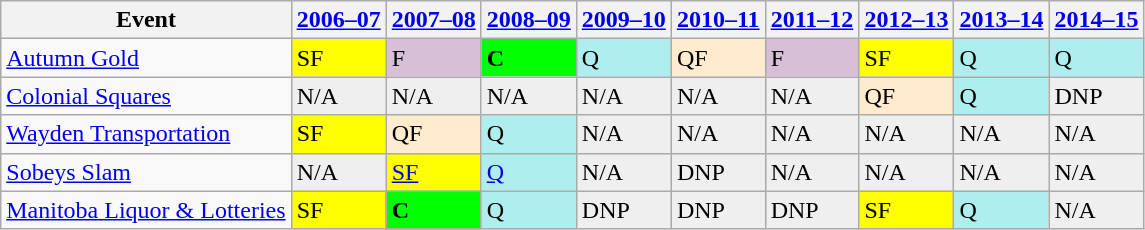<table class="wikitable">
<tr>
<th>Event</th>
<th><a href='#'>2006–07</a></th>
<th><a href='#'>2007–08</a></th>
<th><a href='#'>2008–09</a></th>
<th><a href='#'>2009–10</a></th>
<th><a href='#'>2010–11</a></th>
<th><a href='#'>2011–12</a></th>
<th><a href='#'>2012–13</a></th>
<th><a href='#'>2013–14</a></th>
<th><a href='#'>2014–15</a></th>
</tr>
<tr>
<td><a href='#'>Autumn Gold</a></td>
<td style="background:yellow;">SF</td>
<td style="background:thistle;">F</td>
<td style="background:#0f0;"><strong>C</strong></td>
<td style="background:#afeeee;">Q</td>
<td style="background:#ffebcd;">QF</td>
<td style="background:thistle;">F</td>
<td style="background:yellow;">SF</td>
<td style="background:#afeeee;">Q</td>
<td style="background:#afeeee;">Q</td>
</tr>
<tr>
<td><a href='#'>Colonial Squares</a></td>
<td style="background:#EFEFEF;">N/A</td>
<td style="background:#EFEFEF;">N/A</td>
<td style="background:#EFEFEF;">N/A</td>
<td style="background:#EFEFEF;">N/A</td>
<td style="background:#EFEFEF;">N/A</td>
<td style="background:#EFEFEF;">N/A</td>
<td style="background:#ffebcd;">QF</td>
<td style="background:#afeeee;">Q</td>
<td style="background:#EFEFEF;">DNP</td>
</tr>
<tr>
<td><a href='#'>Wayden Transportation</a></td>
<td style="background:yellow;">SF</td>
<td style="background:#ffebcd;">QF</td>
<td style="background:#afeeee;">Q</td>
<td style="background:#EFEFEF;">N/A</td>
<td style="background:#EFEFEF;">N/A</td>
<td style="background:#EFEFEF;">N/A</td>
<td style="background:#EFEFEF;">N/A</td>
<td style="background:#EFEFEF;">N/A</td>
<td style="background:#EFEFEF;">N/A</td>
</tr>
<tr>
<td><a href='#'>Sobeys Slam</a></td>
<td style="background:#EFEFEF;">N/A</td>
<td style="background:yellow;"><a href='#'>SF</a></td>
<td style="background:#afeeee;"><a href='#'>Q</a></td>
<td style="background:#EFEFEF;">N/A</td>
<td style="background:#EFEFEF;">DNP</td>
<td style="background:#EFEFEF;">N/A</td>
<td style="background:#EFEFEF;">N/A</td>
<td style="background:#EFEFEF;">N/A</td>
<td style="background:#EFEFEF;">N/A</td>
</tr>
<tr>
<td><a href='#'>Manitoba Liquor & Lotteries</a></td>
<td style="background:yellow;">SF</td>
<td style="background:#0f0;"><strong>C</strong></td>
<td style="background:#afeeee;">Q</td>
<td style="background:#EFEFEF;">DNP</td>
<td style="background:#EFEFEF;">DNP</td>
<td style="background:#EFEFEF;">DNP</td>
<td style="background:yellow;">SF</td>
<td style="background:#afeeee;">Q</td>
<td style="background:#EFEFEF;">N/A</td>
</tr>
</table>
